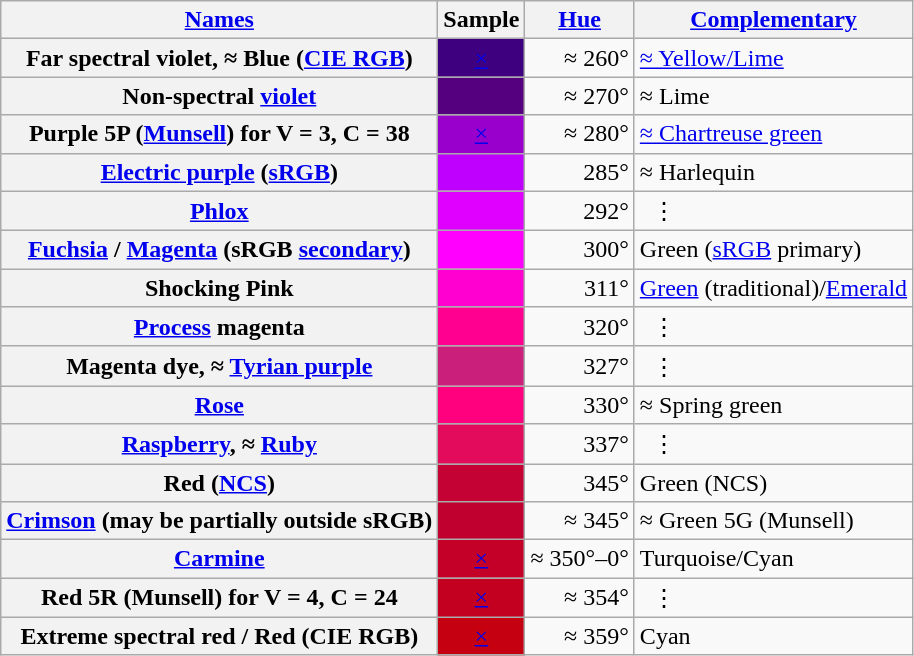<table class=wikitable align="center" cellpadding=2>
<tr>
<th scope="col"><a href='#'>Names</a></th>
<th scope="col">Sample</th>
<th scope="col"><a href='#'>Hue</a></th>
<th scope="col"><a href='#'>Complementary</a></th>
</tr>
<tr>
<th scope="row">Far spectral violet, ≈ Blue (<a href='#'>CIE RGB</a>)</th>
<td class="mw-no-invert" bgcolor="#3F007F" align=center><a href='#'><span>×</span></a></td>
<td align="right">≈ 260°</td>
<td><a href='#'>≈ Yellow/Lime</a></td>
</tr>
<tr>
<th scope="row">Non-spectral <a href='#'>violet</a></th>
<td class="mw-no-invert" bgcolor="#55007F" align=center> </td>
<td align="right">≈ 270°</td>
<td>≈ Lime</td>
</tr>
<tr>
<th scope="row">Purple 5P (<a href='#'>Munsell</a>) for V = 3, C = 38</th>
<td class="mw-no-invert" bgcolor="#9900CC" align=center><a href='#'><span>×</span></a></td>
<td align="right">≈ 280°</td>
<td><a href='#'>≈ Chartreuse green</a></td>
</tr>
<tr>
<th scope="row"><a href='#'>Electric purple</a> (<a href='#'>sRGB</a>)</th>
<td class="mw-no-invert" bgcolor="#BF00FF" align=center> </td>
<td align="right">285°</td>
<td>≈ Harlequin</td>
</tr>
<tr>
<th scope="row"><a href='#'>Phlox</a></th>
<td class="mw-no-invert" bgcolor="#DF00FF" align=center> </td>
<td align="right">292°</td>
<td>  ⋮</td>
</tr>
<tr>
<th scope="row"><a href='#'>Fuchsia</a> / <a href='#'>Magenta</a> (sRGB <a href='#'>secondary</a>)</th>
<td class="mw-no-invert" bgcolor="#FF00FF" align=center> </td>
<td align="right">300°</td>
<td>Green (<a href='#'>sRGB</a> primary)</td>
</tr>
<tr>
<th scope="row" align=center>Shocking Pink</th>
<td class="mw-no-invert" bgcolor="#FF00D0" align=center> </td>
<td align="right">311°</td>
<td><a href='#'>Green</a> (traditional)/<a href='#'>Emerald</a></td>
</tr>
<tr>
<th scope="row"><a href='#'>Process</a> magenta</th>
<td class="mw-no-invert" bgcolor="#FF0090" align=center> </td>
<td align="right">320°</td>
<td>  ⋮</td>
</tr>
<tr>
<th scope="row">Magenta dye, ≈ <a href='#'>Tyrian purple</a></th>
<td class="mw-no-invert" bgcolor="#CA1F7B" align=center> </td>
<td align="right">327°</td>
<td>  ⋮</td>
</tr>
<tr>
<th scope="row"><a href='#'>Rose</a></th>
<td class="mw-no-invert" bgcolor="#FF007F" align=center> </td>
<td align="right">330°</td>
<td>≈ Spring green</td>
</tr>
<tr>
<th scope="row"><a href='#'>Raspberry</a>, ≈ <a href='#'>Ruby</a></th>
<td class="mw-no-invert" bgcolor="#E30B5C" align=center> </td>
<td align="right">337°</td>
<td>  ⋮</td>
</tr>
<tr>
<th scope="row">Red (<a href='#'>NCS</a>)</th>
<td class="mw-no-invert" bgcolor="#C40233" align="center"> </td>
<td align="right">345°</td>
<td>Green (NCS)</td>
</tr>
<tr>
<th scope="row"><a href='#'>Crimson</a> (may be partially outside sRGB)</th>
<td class="mw-no-invert" bgcolor="#C0002F" align=center> </td>
<td align="right">≈ 345°</td>
<td>≈ Green 5G (Munsell)</td>
</tr>
<tr>
<th scope="row"><a href='#'>Carmine</a></th>
<td class="mw-no-invert" bgcolor="#C40028" align=center><a href='#'><span>×</span></a></td>
<td align="right">≈ 350°–0°</td>
<td>Turquoise/Cyan</td>
</tr>
<tr>
<th scope="row">Red 5R (Munsell) for V = 4, C = 24</th>
<td class="mw-no-invert" bgcolor="#C40020" align=center><a href='#'><span>×</span></a></td>
<td align="right">≈ 354°</td>
<td>  ⋮</td>
</tr>
<tr>
<th scope="row">Extreme spectral red / Red (CIE RGB)</th>
<td class="mw-no-invert" bgcolor="#C40011" align=center><a href='#'><span>×</span></a></td>
<td align="right">≈ 359°</td>
<td>Cyan</td>
</tr>
</table>
